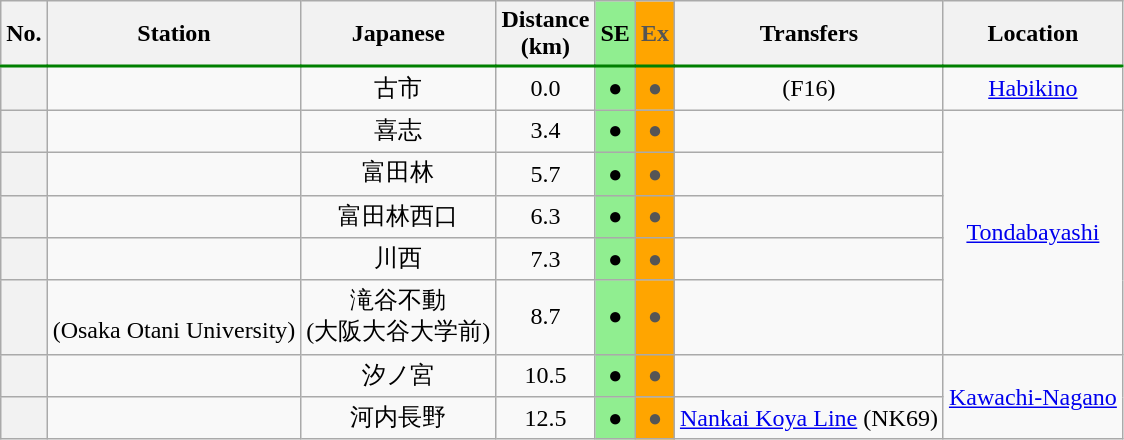<table class="wikitable">
<tr style="text-align: center;border-bottom:solid 2px green;">
<th>No.</th>
<th>Station</th>
<th>Japanese</th>
<th>Distance<br>(km)</th>
<th style="background:lightgreen">SE</th>
<th style="background:orange; color: #555">Ex</th>
<th>Transfers</th>
<th>Location</th>
</tr>
<tr style="text-align: center;">
<th></th>
<td></td>
<td>古市</td>
<td>0.0</td>
<td style="background: lightgreen">●</td>
<td style="background: orange; color: #555">●</td>
<td>  (F16)</td>
<td><a href='#'>Habikino</a></td>
</tr>
<tr style="text-align: center;">
<th></th>
<td></td>
<td>喜志</td>
<td>3.4</td>
<td style="background: lightgreen">●</td>
<td style="background: orange; color: #555">●</td>
<td></td>
<td rowspan="5"><a href='#'>Tondabayashi</a></td>
</tr>
<tr style="text-align: center;">
<th></th>
<td></td>
<td>富田林</td>
<td>5.7</td>
<td style="background: lightgreen">●</td>
<td style="background: orange; color: #555">●</td>
<td></td>
</tr>
<tr style="text-align: center;">
<th></th>
<td></td>
<td>富田林西口</td>
<td>6.3</td>
<td style="background: lightgreen">●</td>
<td style="background: orange; color: #555">●</td>
</tr>
<tr style="text-align: center;">
<th></th>
<td></td>
<td>川西</td>
<td>7.3</td>
<td style="background: lightgreen">●</td>
<td style="background: orange; color: #555">●</td>
<td></td>
</tr>
<tr style="text-align: center;">
<th></th>
<td><br>(Osaka Otani University)</td>
<td>滝谷不動<br>(大阪大谷大学前)</td>
<td>8.7</td>
<td style="background: lightgreen">●</td>
<td style="background: orange; color: #555">●</td>
<td></td>
</tr>
<tr style="text-align: center;">
<th></th>
<td></td>
<td>汐ノ宮</td>
<td>10.5</td>
<td style="background: lightgreen">●</td>
<td style="background: orange; color: #555">●</td>
<td></td>
<td rowspan="2"><a href='#'>Kawachi-Nagano</a></td>
</tr>
<tr style="text-align: center;">
<th></th>
<td></td>
<td>河内長野</td>
<td>12.5</td>
<td style="background: lightgreen">●</td>
<td style="background: orange; color: #555">●</td>
<td> <a href='#'>Nankai Koya Line</a> (NK69)</td>
</tr>
</table>
